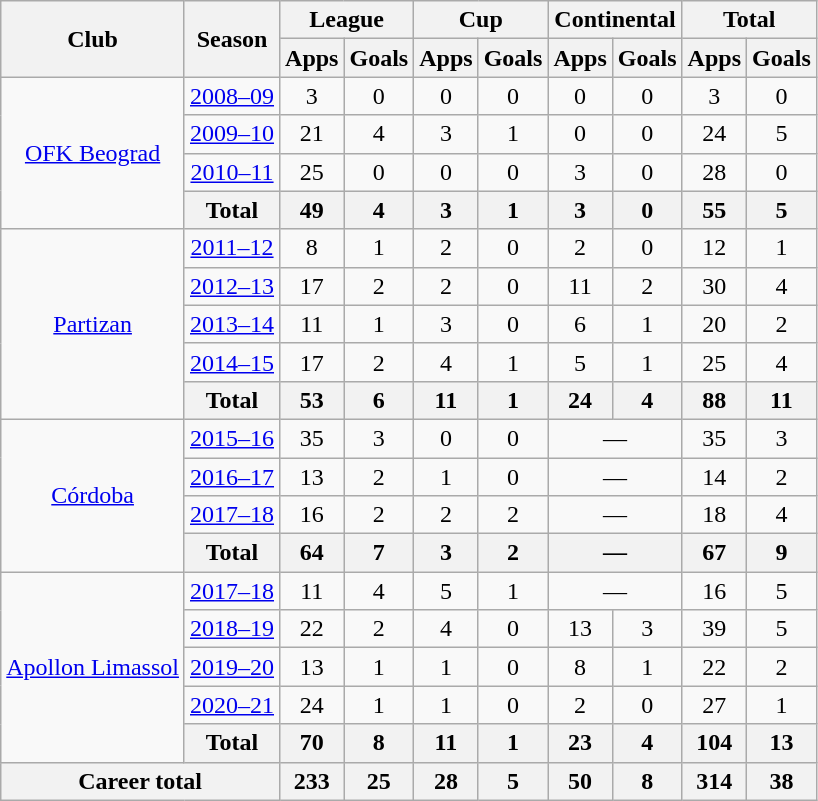<table class="wikitable" style="text-align:center">
<tr>
<th rowspan="2">Club</th>
<th rowspan="2">Season</th>
<th colspan="2">League</th>
<th colspan="2">Cup</th>
<th colspan="2">Continental</th>
<th colspan="2">Total</th>
</tr>
<tr>
<th>Apps</th>
<th>Goals</th>
<th>Apps</th>
<th>Goals</th>
<th>Apps</th>
<th>Goals</th>
<th>Apps</th>
<th>Goals</th>
</tr>
<tr>
<td rowspan="4"><a href='#'>OFK Beograd</a></td>
<td><a href='#'>2008–09</a></td>
<td>3</td>
<td>0</td>
<td>0</td>
<td>0</td>
<td>0</td>
<td>0</td>
<td>3</td>
<td>0</td>
</tr>
<tr>
<td><a href='#'>2009–10</a></td>
<td>21</td>
<td>4</td>
<td>3</td>
<td>1</td>
<td>0</td>
<td>0</td>
<td>24</td>
<td>5</td>
</tr>
<tr>
<td><a href='#'>2010–11</a></td>
<td>25</td>
<td>0</td>
<td>0</td>
<td>0</td>
<td>3</td>
<td>0</td>
<td>28</td>
<td>0</td>
</tr>
<tr>
<th>Total</th>
<th>49</th>
<th>4</th>
<th>3</th>
<th>1</th>
<th>3</th>
<th>0</th>
<th>55</th>
<th>5</th>
</tr>
<tr>
<td rowspan="5"><a href='#'>Partizan</a></td>
<td><a href='#'>2011–12</a></td>
<td>8</td>
<td>1</td>
<td>2</td>
<td>0</td>
<td>2</td>
<td>0</td>
<td>12</td>
<td>1</td>
</tr>
<tr>
<td><a href='#'>2012–13</a></td>
<td>17</td>
<td>2</td>
<td>2</td>
<td>0</td>
<td>11</td>
<td>2</td>
<td>30</td>
<td>4</td>
</tr>
<tr>
<td><a href='#'>2013–14</a></td>
<td>11</td>
<td>1</td>
<td>3</td>
<td>0</td>
<td>6</td>
<td>1</td>
<td>20</td>
<td>2</td>
</tr>
<tr>
<td><a href='#'>2014–15</a></td>
<td>17</td>
<td>2</td>
<td>4</td>
<td>1</td>
<td>5</td>
<td>1</td>
<td>25</td>
<td>4</td>
</tr>
<tr>
<th>Total</th>
<th>53</th>
<th>6</th>
<th>11</th>
<th>1</th>
<th>24</th>
<th>4</th>
<th>88</th>
<th>11</th>
</tr>
<tr>
<td rowspan="4"><a href='#'>Córdoba</a></td>
<td><a href='#'>2015–16</a></td>
<td>35</td>
<td>3</td>
<td>0</td>
<td>0</td>
<td colspan="2">—</td>
<td>35</td>
<td>3</td>
</tr>
<tr>
<td><a href='#'>2016–17</a></td>
<td>13</td>
<td>2</td>
<td>1</td>
<td>0</td>
<td colspan="2">—</td>
<td>14</td>
<td>2</td>
</tr>
<tr>
<td><a href='#'>2017–18</a></td>
<td>16</td>
<td>2</td>
<td>2</td>
<td>2</td>
<td colspan="2">—</td>
<td>18</td>
<td>4</td>
</tr>
<tr>
<th>Total</th>
<th>64</th>
<th>7</th>
<th>3</th>
<th>2</th>
<th colspan="2">—</th>
<th>67</th>
<th>9</th>
</tr>
<tr>
<td rowspan="5"><a href='#'>Apollon Limassol</a></td>
<td><a href='#'>2017–18</a></td>
<td>11</td>
<td>4</td>
<td>5</td>
<td>1</td>
<td colspan="2">—</td>
<td>16</td>
<td>5</td>
</tr>
<tr>
<td><a href='#'>2018–19</a></td>
<td>22</td>
<td>2</td>
<td>4</td>
<td>0</td>
<td>13</td>
<td>3</td>
<td>39</td>
<td>5</td>
</tr>
<tr>
<td><a href='#'>2019–20</a></td>
<td>13</td>
<td>1</td>
<td>1</td>
<td>0</td>
<td>8</td>
<td>1</td>
<td>22</td>
<td>2</td>
</tr>
<tr>
<td><a href='#'>2020–21</a></td>
<td>24</td>
<td>1</td>
<td>1</td>
<td>0</td>
<td>2</td>
<td>0</td>
<td>27</td>
<td>1</td>
</tr>
<tr>
<th>Total</th>
<th>70</th>
<th>8</th>
<th>11</th>
<th>1</th>
<th>23</th>
<th>4</th>
<th>104</th>
<th>13</th>
</tr>
<tr>
<th colspan="2">Career total</th>
<th>233</th>
<th>25</th>
<th>28</th>
<th>5</th>
<th>50</th>
<th>8</th>
<th>314</th>
<th>38</th>
</tr>
</table>
